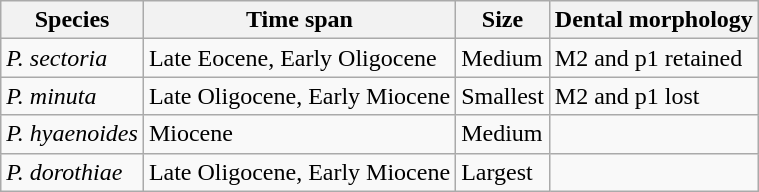<table class="wikitable" align="center">
<tr>
<th>Species</th>
<th>Time span</th>
<th>Size</th>
<th>Dental morphology</th>
</tr>
<tr>
<td><em>P. sectoria</em></td>
<td>Late Eocene, Early Oligocene</td>
<td>Medium</td>
<td>M2 and p1 retained</td>
</tr>
<tr>
<td><em>P. minuta</em></td>
<td>Late Oligocene, Early Miocene</td>
<td>Smallest</td>
<td>M2 and p1 lost</td>
</tr>
<tr>
<td><em>P. hyaenoides</em></td>
<td>Miocene</td>
<td>Medium</td>
<td></td>
</tr>
<tr>
<td><em>P. dorothiae</em></td>
<td>Late Oligocene, Early Miocene</td>
<td>Largest</td>
<td></td>
</tr>
</table>
